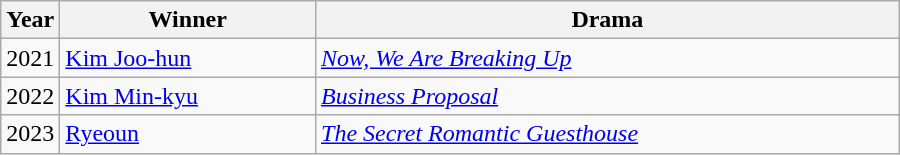<table class="wikitable" style="width:600px">
<tr>
<th width=10>Year</th>
<th>Winner</th>
<th>Drama</th>
</tr>
<tr>
<td>2021</td>
<td><a href='#'>Kim Joo-hun</a></td>
<td><em><a href='#'>Now, We Are Breaking Up</a></em></td>
</tr>
<tr>
<td>2022</td>
<td><a href='#'>Kim Min-kyu</a></td>
<td><em><a href='#'>Business Proposal</a></em></td>
</tr>
<tr>
<td>2023</td>
<td><a href='#'>Ryeoun</a></td>
<td><em><a href='#'>The Secret Romantic Guesthouse</a></em></td>
</tr>
</table>
